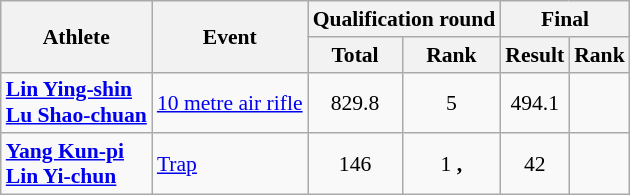<table class="wikitable" style="font-size:90%; text-align:center">
<tr>
<th rowspan="2">Athlete</th>
<th rowspan="2">Event</th>
<th colspan="2">Qualification round</th>
<th colspan="2">Final</th>
</tr>
<tr>
<th>Total</th>
<th>Rank</th>
<th>Result</th>
<th>Rank</th>
</tr>
<tr>
<td align="left"><strong><a href='#'>Lin Ying-shin</a><br><a href='#'>Lu Shao-chuan</a></strong></td>
<td align="left"><a href='#'>10 metre air rifle</a></td>
<td>829.8</td>
<td>5 <strong></strong></td>
<td>494.1</td>
<td> <strong></strong></td>
</tr>
<tr>
<td align="left"><strong><a href='#'>Yang Kun-pi</a><br><a href='#'>Lin Yi-chun</a></strong></td>
<td align="left"><a href='#'>Trap</a></td>
<td>146</td>
<td>1 <strong>, </strong></td>
<td>42</td>
<td></td>
</tr>
</table>
